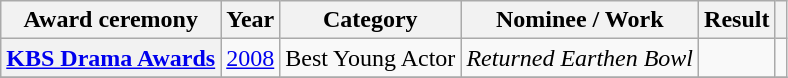<table class="wikitable plainrowheaders sortable">
<tr>
<th scope="col">Award ceremony</th>
<th scope="col">Year</th>
<th scope="col">Category</th>
<th scope="col">Nominee / Work</th>
<th scope="col">Result</th>
<th scope="col" class="unsortable"></th>
</tr>
<tr>
<th scope="row"  rowspan="1"><a href='#'>KBS Drama Awards</a></th>
<td style="text-align:center" rowspan="1"><a href='#'>2008</a></td>
<td>Best Young Actor</td>
<td rowspan="1"><em> Returned Earthen Bowl</em></td>
<td></td>
<td style="text-align:center"></td>
</tr>
<tr>
</tr>
</table>
